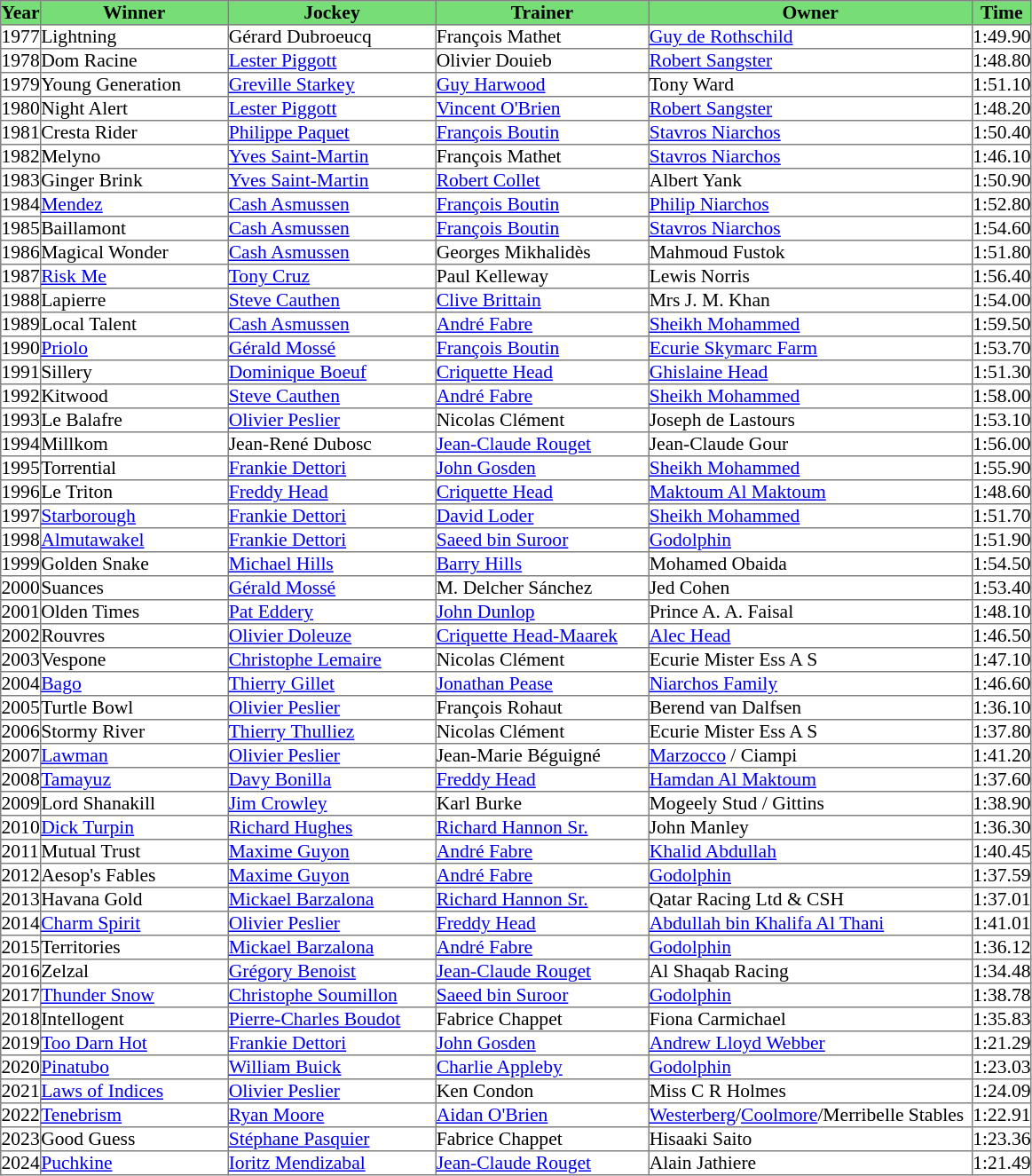<table class = "sortable" | border="1" cellpadding="0" style="border-collapse: collapse; font-size:90%">
<tr bgcolor="#77dd77" align="center">
<th>Year</th>
<th>Winner</th>
<th>Jockey</th>
<th>Trainer</th>
<th>Owner</th>
<th>Time</th>
</tr>
<tr>
<td>1977</td>
<td width=140px>Lightning</td>
<td width=155px>Gérard Dubroeucq</td>
<td width=159px>François Mathet</td>
<td width=242px><a href='#'>Guy de Rothschild</a></td>
<td>1:49.90</td>
</tr>
<tr>
<td>1978</td>
<td>Dom Racine</td>
<td><a href='#'>Lester Piggott</a></td>
<td>Olivier Douieb</td>
<td><a href='#'>Robert Sangster</a></td>
<td>1:48.80</td>
</tr>
<tr>
<td>1979</td>
<td>Young Generation</td>
<td><a href='#'>Greville Starkey</a></td>
<td><a href='#'>Guy Harwood</a></td>
<td>Tony Ward</td>
<td>1:51.10</td>
</tr>
<tr>
<td>1980</td>
<td>Night Alert</td>
<td><a href='#'>Lester Piggott</a></td>
<td><a href='#'>Vincent O'Brien</a></td>
<td><a href='#'>Robert Sangster</a></td>
<td>1:48.20</td>
</tr>
<tr>
<td>1981</td>
<td>Cresta Rider</td>
<td><a href='#'>Philippe Paquet</a></td>
<td><a href='#'>François Boutin</a></td>
<td><a href='#'>Stavros Niarchos</a></td>
<td>1:50.40</td>
</tr>
<tr>
<td>1982</td>
<td>Melyno</td>
<td><a href='#'>Yves Saint-Martin</a></td>
<td>François Mathet</td>
<td><a href='#'>Stavros Niarchos</a></td>
<td>1:46.10</td>
</tr>
<tr>
<td>1983</td>
<td>Ginger Brink</td>
<td><a href='#'>Yves Saint-Martin</a></td>
<td><a href='#'>Robert Collet</a></td>
<td>Albert Yank</td>
<td>1:50.90</td>
</tr>
<tr>
<td>1984</td>
<td><a href='#'>Mendez</a></td>
<td><a href='#'>Cash Asmussen</a></td>
<td><a href='#'>François Boutin</a></td>
<td><a href='#'>Philip Niarchos</a></td>
<td>1:52.80</td>
</tr>
<tr>
<td>1985</td>
<td>Baillamont</td>
<td><a href='#'>Cash Asmussen</a></td>
<td><a href='#'>François Boutin</a></td>
<td><a href='#'>Stavros Niarchos</a></td>
<td>1:54.60</td>
</tr>
<tr>
<td>1986</td>
<td>Magical Wonder</td>
<td><a href='#'>Cash Asmussen</a></td>
<td>Georges Mikhalidès</td>
<td>Mahmoud Fustok</td>
<td>1:51.80</td>
</tr>
<tr>
<td>1987</td>
<td><a href='#'>Risk Me</a></td>
<td><a href='#'>Tony Cruz</a></td>
<td>Paul Kelleway</td>
<td>Lewis Norris</td>
<td>1:56.40</td>
</tr>
<tr>
<td>1988</td>
<td>Lapierre</td>
<td><a href='#'>Steve Cauthen</a></td>
<td><a href='#'>Clive Brittain</a></td>
<td>Mrs J. M. Khan</td>
<td>1:54.00</td>
</tr>
<tr>
<td>1989</td>
<td>Local Talent</td>
<td><a href='#'>Cash Asmussen</a></td>
<td><a href='#'>André Fabre</a></td>
<td><a href='#'>Sheikh Mohammed</a></td>
<td>1:59.50</td>
</tr>
<tr>
<td>1990</td>
<td><a href='#'>Priolo</a></td>
<td><a href='#'>Gérald Mossé</a></td>
<td><a href='#'>François Boutin</a></td>
<td><a href='#'>Ecurie Skymarc Farm</a></td>
<td>1:53.70</td>
</tr>
<tr>
<td>1991</td>
<td>Sillery</td>
<td><a href='#'>Dominique Boeuf</a></td>
<td><a href='#'>Criquette Head</a></td>
<td><a href='#'>Ghislaine Head</a></td>
<td>1:51.30</td>
</tr>
<tr>
<td>1992</td>
<td>Kitwood</td>
<td><a href='#'>Steve Cauthen</a></td>
<td><a href='#'>André Fabre</a></td>
<td><a href='#'>Sheikh Mohammed</a></td>
<td>1:58.00</td>
</tr>
<tr>
<td>1993</td>
<td>Le Balafre</td>
<td><a href='#'>Olivier Peslier</a></td>
<td>Nicolas Clément</td>
<td>Joseph de Lastours</td>
<td>1:53.10</td>
</tr>
<tr>
<td>1994</td>
<td>Millkom</td>
<td>Jean-René Dubosc</td>
<td><a href='#'>Jean-Claude Rouget</a></td>
<td>Jean-Claude Gour</td>
<td>1:56.00</td>
</tr>
<tr>
<td>1995</td>
<td>Torrential</td>
<td><a href='#'>Frankie Dettori</a></td>
<td><a href='#'>John Gosden</a></td>
<td><a href='#'>Sheikh Mohammed</a></td>
<td>1:55.90</td>
</tr>
<tr>
<td>1996</td>
<td>Le Triton</td>
<td><a href='#'>Freddy Head</a></td>
<td><a href='#'>Criquette Head</a></td>
<td><a href='#'>Maktoum Al Maktoum</a></td>
<td>1:48.60</td>
</tr>
<tr>
<td>1997</td>
<td><a href='#'>Starborough</a></td>
<td><a href='#'>Frankie Dettori</a></td>
<td><a href='#'>David Loder</a></td>
<td><a href='#'>Sheikh Mohammed</a></td>
<td>1:51.70</td>
</tr>
<tr>
<td>1998</td>
<td><a href='#'>Almutawakel</a></td>
<td><a href='#'>Frankie Dettori</a></td>
<td><a href='#'>Saeed bin Suroor</a></td>
<td><a href='#'>Godolphin</a></td>
<td>1:51.90</td>
</tr>
<tr>
<td>1999</td>
<td>Golden Snake</td>
<td><a href='#'>Michael Hills</a></td>
<td><a href='#'>Barry Hills</a></td>
<td>Mohamed Obaida</td>
<td>1:54.50</td>
</tr>
<tr>
<td>2000</td>
<td>Suances</td>
<td><a href='#'>Gérald Mossé</a></td>
<td>M. Delcher Sánchez </td>
<td>Jed Cohen</td>
<td>1:53.40</td>
</tr>
<tr>
<td>2001</td>
<td>Olden Times</td>
<td><a href='#'>Pat Eddery</a></td>
<td><a href='#'>John Dunlop</a></td>
<td>Prince A. A. Faisal</td>
<td>1:48.10</td>
</tr>
<tr>
<td>2002</td>
<td>Rouvres</td>
<td><a href='#'>Olivier Doleuze</a></td>
<td><a href='#'>Criquette Head-Maarek</a></td>
<td><a href='#'>Alec Head</a></td>
<td>1:46.50</td>
</tr>
<tr>
<td>2003</td>
<td>Vespone</td>
<td><a href='#'>Christophe Lemaire</a></td>
<td>Nicolas Clément</td>
<td>Ecurie Mister Ess A S</td>
<td>1:47.10</td>
</tr>
<tr>
<td>2004</td>
<td><a href='#'>Bago</a></td>
<td><a href='#'>Thierry Gillet</a></td>
<td><a href='#'>Jonathan Pease</a></td>
<td><a href='#'>Niarchos Family</a></td>
<td>1:46.60</td>
</tr>
<tr>
<td>2005</td>
<td>Turtle Bowl</td>
<td><a href='#'>Olivier Peslier</a></td>
<td>François Rohaut</td>
<td>Berend van Dalfsen</td>
<td>1:36.10</td>
</tr>
<tr>
<td>2006</td>
<td>Stormy River</td>
<td><a href='#'>Thierry Thulliez</a></td>
<td>Nicolas Clément</td>
<td>Ecurie Mister Ess A S</td>
<td>1:37.80</td>
</tr>
<tr>
<td>2007</td>
<td><a href='#'>Lawman</a></td>
<td><a href='#'>Olivier Peslier</a></td>
<td>Jean-Marie Béguigné</td>
<td><a href='#'>Marzocco</a> / Ciampi </td>
<td>1:41.20</td>
</tr>
<tr>
<td>2008</td>
<td><a href='#'>Tamayuz</a></td>
<td><a href='#'>Davy Bonilla</a></td>
<td><a href='#'>Freddy Head</a></td>
<td><a href='#'>Hamdan Al Maktoum</a></td>
<td>1:37.60</td>
</tr>
<tr>
<td>2009</td>
<td>Lord Shanakill</td>
<td><a href='#'>Jim Crowley</a></td>
<td>Karl Burke</td>
<td>Mogeely Stud / Gittins </td>
<td>1:38.90</td>
</tr>
<tr>
<td>2010</td>
<td><a href='#'>Dick Turpin</a></td>
<td><a href='#'>Richard Hughes</a></td>
<td><a href='#'>Richard Hannon Sr.</a></td>
<td>John Manley</td>
<td>1:36.30</td>
</tr>
<tr>
<td>2011</td>
<td>Mutual Trust</td>
<td><a href='#'>Maxime Guyon</a></td>
<td><a href='#'>André Fabre</a></td>
<td><a href='#'>Khalid Abdullah</a></td>
<td>1:40.45</td>
</tr>
<tr>
<td>2012</td>
<td>Aesop's Fables</td>
<td><a href='#'>Maxime Guyon</a></td>
<td><a href='#'>André Fabre</a></td>
<td><a href='#'>Godolphin</a></td>
<td>1:37.59</td>
</tr>
<tr>
<td>2013</td>
<td>Havana Gold</td>
<td><a href='#'>Mickael Barzalona</a></td>
<td><a href='#'>Richard Hannon Sr.</a></td>
<td>Qatar Racing Ltd & CSH</td>
<td>1:37.01</td>
</tr>
<tr>
<td>2014</td>
<td><a href='#'>Charm Spirit</a></td>
<td><a href='#'>Olivier Peslier</a></td>
<td><a href='#'>Freddy Head</a></td>
<td><a href='#'>Abdullah bin Khalifa Al Thani</a></td>
<td>1:41.01</td>
</tr>
<tr>
<td>2015</td>
<td>Territories</td>
<td><a href='#'>Mickael Barzalona</a></td>
<td><a href='#'>André Fabre</a></td>
<td><a href='#'>Godolphin</a></td>
<td>1:36.12</td>
</tr>
<tr>
<td>2016</td>
<td>Zelzal</td>
<td><a href='#'>Grégory Benoist</a></td>
<td><a href='#'>Jean-Claude Rouget</a></td>
<td>Al Shaqab Racing</td>
<td>1:34.48</td>
</tr>
<tr>
<td>2017</td>
<td><a href='#'>Thunder Snow</a></td>
<td><a href='#'>Christophe Soumillon</a></td>
<td><a href='#'>Saeed bin Suroor</a></td>
<td><a href='#'>Godolphin</a></td>
<td>1:38.78</td>
</tr>
<tr>
<td>2018</td>
<td>Intellogent</td>
<td><a href='#'>Pierre-Charles Boudot</a></td>
<td>Fabrice Chappet</td>
<td>Fiona Carmichael</td>
<td>1:35.83</td>
</tr>
<tr>
<td>2019</td>
<td><a href='#'>Too Darn Hot</a></td>
<td><a href='#'>Frankie Dettori</a></td>
<td><a href='#'>John Gosden</a></td>
<td><a href='#'>Andrew Lloyd Webber</a></td>
<td>1:21.29</td>
</tr>
<tr>
<td>2020</td>
<td><a href='#'>Pinatubo</a></td>
<td><a href='#'>William Buick</a></td>
<td><a href='#'>Charlie Appleby</a></td>
<td><a href='#'>Godolphin</a></td>
<td>1:23.03</td>
</tr>
<tr>
<td>2021</td>
<td><a href='#'>Laws of Indices</a></td>
<td><a href='#'>Olivier Peslier</a></td>
<td>Ken Condon</td>
<td>Miss C R Holmes</td>
<td>1:24.09</td>
</tr>
<tr>
<td>2022</td>
<td><a href='#'>Tenebrism</a></td>
<td><a href='#'>Ryan Moore</a></td>
<td><a href='#'>Aidan O'Brien</a></td>
<td><a href='#'>Westerberg</a>/<a href='#'>Coolmore</a>/Merribelle Stables</td>
<td>1:22.91</td>
</tr>
<tr>
<td>2023</td>
<td>Good Guess</td>
<td><a href='#'>Stéphane Pasquier</a></td>
<td>Fabrice Chappet</td>
<td>Hisaaki Saito</td>
<td>1:23.36</td>
</tr>
<tr>
<td>2024</td>
<td><a href='#'>Puchkine</a></td>
<td><a href='#'>Ioritz Mendizabal</a></td>
<td><a href='#'>Jean-Claude Rouget</a></td>
<td>Alain Jathiere</td>
<td>1:21.49</td>
</tr>
</table>
